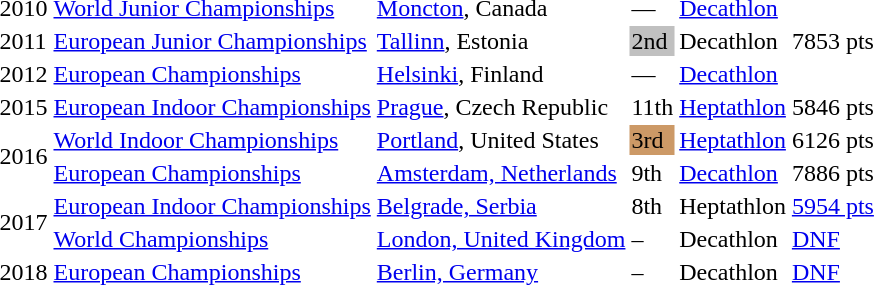<table>
<tr>
<td>2010</td>
<td><a href='#'>World Junior Championships</a></td>
<td><a href='#'>Moncton</a>, Canada</td>
<td>—</td>
<td><a href='#'>Decathlon</a></td>
<td></td>
</tr>
<tr>
<td>2011</td>
<td><a href='#'>European Junior Championships</a></td>
<td><a href='#'>Tallinn</a>, Estonia</td>
<td bgcolor=silver>2nd</td>
<td>Decathlon</td>
<td>7853 pts</td>
</tr>
<tr>
<td>2012</td>
<td><a href='#'>European Championships</a></td>
<td><a href='#'>Helsinki</a>, Finland</td>
<td>—</td>
<td><a href='#'>Decathlon</a></td>
<td></td>
</tr>
<tr>
<td>2015</td>
<td><a href='#'>European Indoor Championships</a></td>
<td><a href='#'>Prague</a>, Czech Republic</td>
<td>11th</td>
<td><a href='#'>Heptathlon</a></td>
<td>5846 pts</td>
</tr>
<tr>
<td rowspan=2>2016</td>
<td><a href='#'>World Indoor Championships</a></td>
<td><a href='#'>Portland</a>, United States</td>
<td bgcolor=cc9966>3rd</td>
<td><a href='#'>Heptathlon</a></td>
<td>6126 pts</td>
</tr>
<tr>
<td><a href='#'>European Championships</a></td>
<td><a href='#'>Amsterdam, Netherlands</a></td>
<td>9th</td>
<td><a href='#'>Decathlon</a></td>
<td>7886 pts</td>
</tr>
<tr>
<td rowspan=2>2017</td>
<td><a href='#'>European Indoor Championships</a></td>
<td><a href='#'>Belgrade, Serbia</a></td>
<td>8th</td>
<td>Heptathlon</td>
<td><a href='#'>5954 pts</a></td>
</tr>
<tr>
<td><a href='#'>World Championships</a></td>
<td><a href='#'>London, United Kingdom</a></td>
<td>–</td>
<td>Decathlon</td>
<td><a href='#'>DNF</a></td>
</tr>
<tr>
<td>2018</td>
<td><a href='#'>European Championships</a></td>
<td><a href='#'>Berlin, Germany</a></td>
<td>–</td>
<td>Decathlon</td>
<td><a href='#'>DNF</a></td>
</tr>
</table>
